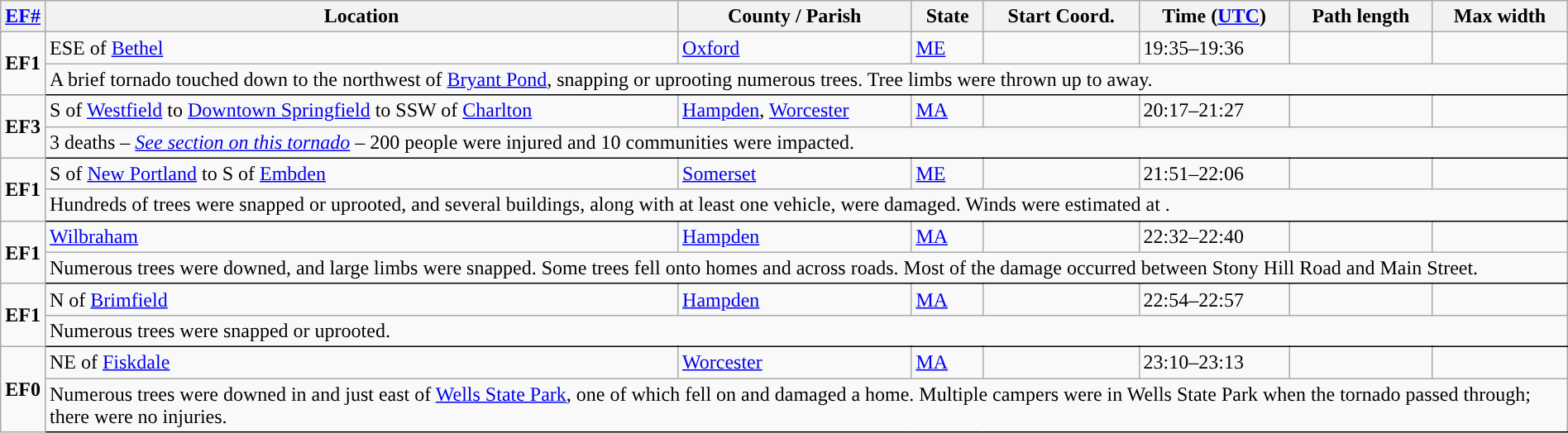<table class="wikitable sortable" style="width:100%;">
<tr>
<th scope="col" width="2%" align="center"><a href='#'>EF#</a></th>
<th scope="col" align="center" class="unsortable">Location</th>
<th scope="col" align="center" class="unsortable">County / Parish</th>
<th scope="col" align="center">State</th>
<th scope="col" align="center" data-sort-type="number">Start Coord.</th>
<th scope="col" align="center" data-sort-type="number">Time (<a href='#'>UTC</a>)</th>
<th scope="col" align="center" data-sort-type="number">Path length</th>
<th scope="col" align="center" data-sort-type="number">Max width</th>
</tr>
<tr>
<td rowspan="2" align="center"><strong>EF1</strong></td>
<td>ESE of <a href='#'>Bethel</a></td>
<td><a href='#'>Oxford</a></td>
<td><a href='#'>ME</a></td>
<td></td>
<td>19:35–19:36</td>
<td></td>
<td></td>
</tr>
<tr class="expand-child">
<td colspan="8" style=" border-bottom: 1px solid black;">A brief tornado touched down to the northwest of <a href='#'>Bryant Pond</a>, snapping or uprooting numerous trees. Tree limbs were thrown up to  away.</td>
</tr>
<tr>
<td rowspan="2" align="center"><strong>EF3</strong></td>
<td>S of <a href='#'>Westfield</a> to <a href='#'>Downtown Springfield</a> to SSW of <a href='#'>Charlton</a></td>
<td><a href='#'>Hampden</a>, <a href='#'>Worcester</a></td>
<td><a href='#'>MA</a></td>
<td></td>
<td>20:17–21:27</td>
<td></td>
<td></td>
</tr>
<tr class="expand-child">
<td colspan="8" style=" border-bottom: 1px solid black;">3 deaths – <em><a href='#'>See section on this tornado</a></em> – 200 people were injured and 10 communities were impacted.</td>
</tr>
<tr>
<td rowspan="2" align="center"><strong>EF1</strong></td>
<td>S of <a href='#'>New Portland</a> to S of <a href='#'>Embden</a></td>
<td><a href='#'>Somerset</a></td>
<td><a href='#'>ME</a></td>
<td></td>
<td>21:51–22:06</td>
<td></td>
<td></td>
</tr>
<tr class="expand-child">
<td colspan="8" style=" border-bottom: 1px solid black;">Hundreds of trees were snapped or uprooted, and several buildings, along with at least one vehicle, were damaged. Winds were estimated at .</td>
</tr>
<tr>
<td rowspan="2" align="center"><strong>EF1</strong></td>
<td><a href='#'>Wilbraham</a></td>
<td><a href='#'>Hampden</a></td>
<td><a href='#'>MA</a></td>
<td></td>
<td>22:32–22:40</td>
<td></td>
<td></td>
</tr>
<tr class="expand-child">
<td colspan="8" style=" border-bottom: 1px solid black;">Numerous trees were downed, and large limbs were snapped. Some trees fell onto homes and across roads. Most of the damage occurred between Stony Hill Road and Main Street.</td>
</tr>
<tr>
<td rowspan="2" align="center"><strong>EF1</strong></td>
<td>N of <a href='#'>Brimfield</a></td>
<td><a href='#'>Hampden</a></td>
<td><a href='#'>MA</a></td>
<td></td>
<td>22:54–22:57</td>
<td></td>
<td></td>
</tr>
<tr class="expand-child">
<td colspan="8" style=" border-bottom: 1px solid black;">Numerous trees were snapped or uprooted.</td>
</tr>
<tr>
<td rowspan="2" align="center"><strong>EF0</strong></td>
<td>NE of <a href='#'>Fiskdale</a></td>
<td><a href='#'>Worcester</a></td>
<td><a href='#'>MA</a></td>
<td></td>
<td>23:10–23:13</td>
<td></td>
<td></td>
</tr>
<tr class="expand-child">
<td colspan="8" style=" border-bottom: 1px solid black;">Numerous trees were downed in and just east of <a href='#'>Wells State Park</a>, one of which fell on and damaged a home. Multiple campers were in Wells State Park when the tornado passed through; there were no injuries.</td>
</tr>
</table>
